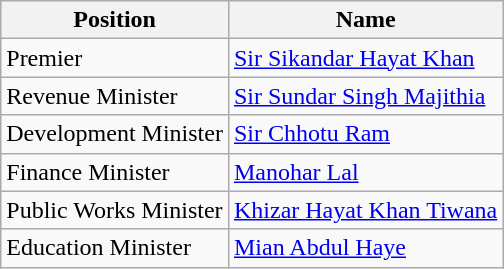<table class="wikitable">
<tr>
<th>Position</th>
<th>Name</th>
</tr>
<tr>
<td>Premier</td>
<td><a href='#'>Sir Sikandar Hayat Khan</a></td>
</tr>
<tr>
<td>Revenue Minister</td>
<td><a href='#'>Sir Sundar Singh Majithia</a></td>
</tr>
<tr>
<td>Development Minister</td>
<td><a href='#'>Sir Chhotu Ram</a></td>
</tr>
<tr>
<td>Finance Minister</td>
<td><a href='#'>Manohar Lal</a></td>
</tr>
<tr>
<td>Public Works Minister</td>
<td><a href='#'>Khizar Hayat Khan Tiwana</a></td>
</tr>
<tr>
<td>Education Minister</td>
<td><a href='#'>Mian Abdul Haye</a></td>
</tr>
</table>
